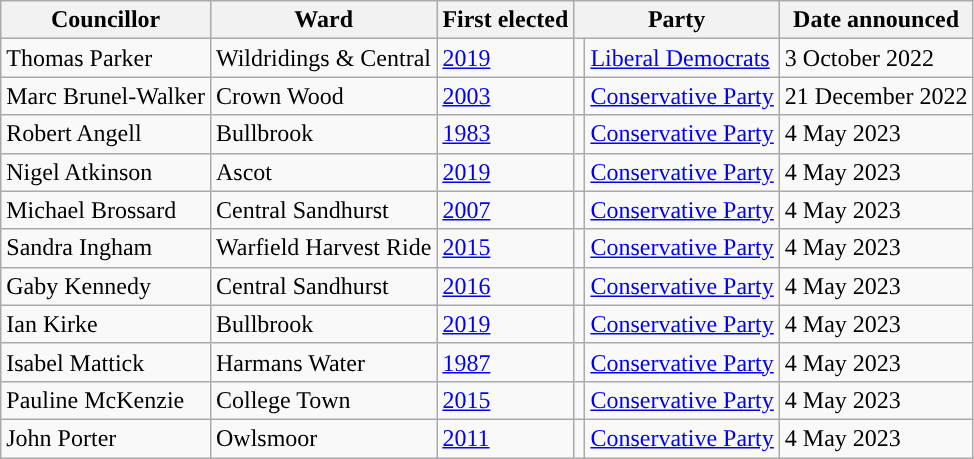<table class="wikitable sortable">
<tr>
<th scope="col">Councillor</th>
<th scope="col">Ward</th>
<th scope="col">First elected</th>
<th colspan="2" scope="col">Party</th>
<th scope="col">Date announced</th>
</tr>
<tr>
<td>Thomas Parker</td>
<td>Wildridings & Central</td>
<td><a href='#'>2019</a></td>
<td rowspan="1;" style="background-color: "></td>
<td><a href='#'>Liberal Democrats</a></td>
<td>3 October 2022</td>
</tr>
<tr>
<td>Marc Brunel-Walker</td>
<td>Crown Wood</td>
<td><a href='#'>2003</a></td>
<td rowspan="1;" style="background-color: "></td>
<td><a href='#'>Conservative Party</a></td>
<td>21 December 2022</td>
</tr>
<tr>
<td>Robert Angell</td>
<td>Bullbrook</td>
<td><a href='#'>1983</a></td>
<td rowspan="1;" style="background-color: "></td>
<td><a href='#'>Conservative Party</a></td>
<td>4 May 2023</td>
</tr>
<tr>
<td>Nigel Atkinson</td>
<td>Ascot</td>
<td><a href='#'>2019</a></td>
<td rowspan="1;" style="background-color: "></td>
<td><a href='#'>Conservative Party</a></td>
<td>4 May 2023</td>
</tr>
<tr>
<td>Michael Brossard</td>
<td>Central Sandhurst</td>
<td><a href='#'>2007</a></td>
<td rowspan="1;" style="background-color: "></td>
<td><a href='#'>Conservative Party</a></td>
<td>4 May 2023</td>
</tr>
<tr>
<td>Sandra Ingham</td>
<td>Warfield Harvest Ride</td>
<td><a href='#'>2015</a></td>
<td rowspan="1;" style="background-color: "></td>
<td><a href='#'>Conservative Party</a></td>
<td>4 May 2023</td>
</tr>
<tr>
<td>Gaby Kennedy</td>
<td>Central Sandhurst</td>
<td><a href='#'>2016</a></td>
<td rowspan="1;" style="background-color: "></td>
<td><a href='#'>Conservative Party</a></td>
<td>4 May 2023</td>
</tr>
<tr>
<td>Ian Kirke</td>
<td>Bullbrook</td>
<td><a href='#'>2019</a></td>
<td rowspan="1;" style="background-color: "></td>
<td><a href='#'>Conservative Party</a></td>
<td>4 May 2023</td>
</tr>
<tr>
<td>Isabel Mattick</td>
<td>Harmans Water</td>
<td><a href='#'>1987</a></td>
<td rowspan="1;" style="background-color: "></td>
<td><a href='#'>Conservative Party</a></td>
<td>4 May 2023</td>
</tr>
<tr>
<td>Pauline McKenzie</td>
<td>College Town</td>
<td><a href='#'>2015</a></td>
<td rowspan="1;" style="background-color: "></td>
<td><a href='#'>Conservative Party</a></td>
<td>4 May 2023</td>
</tr>
<tr>
<td>John Porter</td>
<td>Owlsmoor</td>
<td><a href='#'>2011</a></td>
<td rowspan="1;" style="background-color: "></td>
<td><a href='#'>Conservative Party</a></td>
<td>4 May 2023</td>
</tr>
</table>
